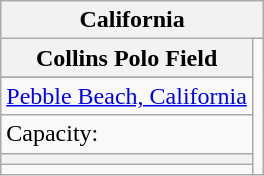<table class="wikitable" style="text-align:left">
<tr>
<th colspan="3">California</th>
</tr>
<tr>
<th>Collins Polo Field</th>
<td rowspan=10><br></td>
</tr>
<tr>
</tr>
<tr>
<td><a href='#'>Pebble Beach, California</a></td>
</tr>
<tr>
<td>Capacity:</td>
</tr>
<tr>
<th></th>
</tr>
<tr>
<td colspan="1"></td>
</tr>
</table>
